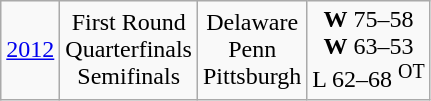<table class="wikitable">
<tr align="center">
<td><a href='#'>2012</a></td>
<td>First Round<br>Quarterfinals<br>Semifinals</td>
<td>Delaware<br>Penn<br>Pittsburgh</td>
<td><strong>W</strong> 75–58<br><strong>W</strong> 63–53<br>L 62–68 <sup>OT</sup></td>
</tr>
</table>
